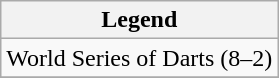<table class="wikitable">
<tr>
<th>Legend</th>
</tr>
<tr>
<td>World Series of Darts (8–2)</td>
</tr>
<tr>
</tr>
</table>
